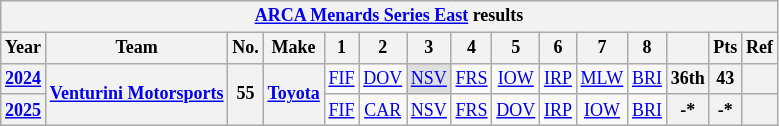<table class="wikitable" style="text-align:center; font-size:75%">
<tr>
<th colspan=15><a href='#'>ARCA Menards Series East</a> results</th>
</tr>
<tr>
<th>Year</th>
<th>Team</th>
<th>No.</th>
<th>Make</th>
<th>1</th>
<th>2</th>
<th>3</th>
<th>4</th>
<th>5</th>
<th>6</th>
<th>7</th>
<th>8</th>
<th></th>
<th>Pts</th>
<th>Ref</th>
</tr>
<tr>
<th><a href='#'>2024</a></th>
<th rowspan=2><a href='#'>Venturini Motorsports</a></th>
<th rowspan=2>55</th>
<th rowspan=2><a href='#'>Toyota</a></th>
<td><a href='#'>FIF</a></td>
<td><a href='#'>DOV</a></td>
<td style="background:#DFDFDF;"><a href='#'>NSV</a><br></td>
<td><a href='#'>FRS</a></td>
<td><a href='#'>IOW</a></td>
<td><a href='#'>IRP</a></td>
<td><a href='#'>MLW</a></td>
<td><a href='#'>BRI</a></td>
<th>36th</th>
<th>43</th>
<th></th>
</tr>
<tr>
<th><a href='#'>2025</a></th>
<td><a href='#'>FIF</a></td>
<td><a href='#'>CAR</a></td>
<td><a href='#'>NSV</a></td>
<td><a href='#'>FRS</a></td>
<td><a href='#'>DOV</a></td>
<td><a href='#'>IRP</a></td>
<td><a href='#'>IOW</a></td>
<td><a href='#'>BRI</a></td>
<th>-*</th>
<th>-*</th>
<th></th>
</tr>
</table>
